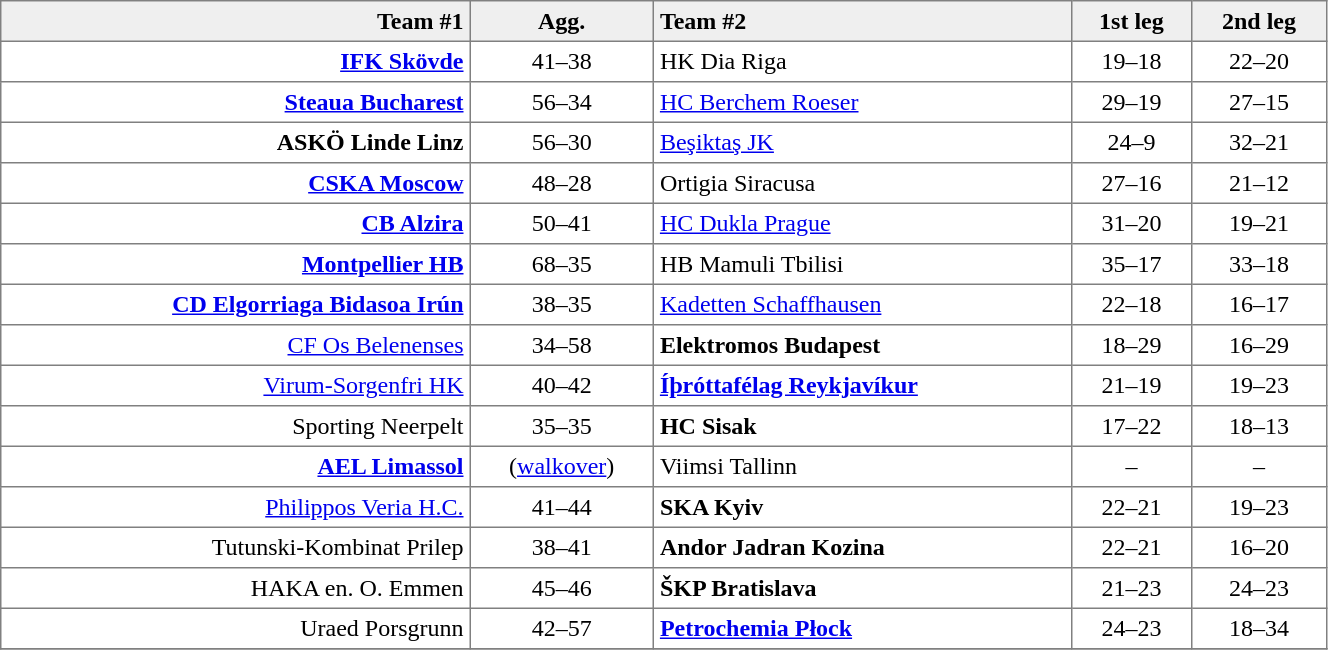<table border=1 cellspacing=0 cellpadding=4 style="border-collapse: collapse;" width=70%>
<tr bgcolor="efefef">
<th align=right>Team #1</th>
<th>Agg.</th>
<th align=left>Team #2</th>
<th>1st leg</th>
<th>2nd leg</th>
</tr>
<tr>
<td align=right><strong><a href='#'>IFK Skövde</a></strong> </td>
<td align=center>41–38</td>
<td> HK Dia Riga</td>
<td align=center>19–18</td>
<td align=center>22–20</td>
</tr>
<tr>
<td align=right><strong><a href='#'>Steaua Bucharest</a></strong> </td>
<td align=center>56–34</td>
<td> <a href='#'>HC Berchem Roeser</a></td>
<td align=center>29–19</td>
<td align=center>27–15</td>
</tr>
<tr>
<td align=right><strong>ASKÖ Linde Linz</strong> </td>
<td align=center>56–30</td>
<td> <a href='#'>Beşiktaş JK</a></td>
<td align=center>24–9</td>
<td align=center>32–21</td>
</tr>
<tr>
<td align=right><strong><a href='#'>CSKA Moscow</a></strong> </td>
<td align=center>48–28</td>
<td> Ortigia Siracusa</td>
<td align=center>27–16</td>
<td align=center>21–12</td>
</tr>
<tr>
<td align=right><strong><a href='#'>CB Alzira</a></strong> </td>
<td align=center>50–41</td>
<td> <a href='#'>HC Dukla Prague</a></td>
<td align=center>31–20</td>
<td align=center>19–21</td>
</tr>
<tr>
<td align=right><strong><a href='#'>Montpellier HB</a></strong> </td>
<td align=center>68–35</td>
<td> HB Mamuli Tbilisi</td>
<td align=center>35–17</td>
<td align=center>33–18</td>
</tr>
<tr>
<td align=right><strong><a href='#'>CD Elgorriaga Bidasoa Irún</a></strong> </td>
<td align=center>38–35</td>
<td> <a href='#'>Kadetten Schaffhausen</a></td>
<td align=center>22–18</td>
<td align=center>16–17</td>
</tr>
<tr>
<td align=right><a href='#'>CF Os Belenenses</a> </td>
<td align=center>34–58</td>
<td> <strong>Elektromos Budapest</strong></td>
<td align=center>18–29</td>
<td align=center>16–29</td>
</tr>
<tr>
<td align=right><a href='#'>Virum-Sorgenfri HK</a> </td>
<td align=center>40–42</td>
<td> <strong><a href='#'>Íþróttafélag Reykjavíkur</a></strong></td>
<td align=center>21–19</td>
<td align=center>19–23</td>
</tr>
<tr>
<td align=right>Sporting Neerpelt </td>
<td align=center>35–35</td>
<td> <strong>HC Sisak</strong></td>
<td align=center>17–22</td>
<td align=center>18–13</td>
</tr>
<tr>
<td align=right><strong><a href='#'>AEL Limassol</a></strong> </td>
<td align=center>(<a href='#'>walkover</a>)</td>
<td> Viimsi Tallinn</td>
<td align=center>–</td>
<td align=center>–</td>
</tr>
<tr>
<td align=right><a href='#'>Philippos Veria H.C.</a> </td>
<td align=center>41–44</td>
<td> <strong>SKA Kyiv</strong></td>
<td align=center>22–21</td>
<td align=center>19–23</td>
</tr>
<tr>
<td align=right>Tutunski-Kombinat Prilep </td>
<td align=center>38–41</td>
<td> <strong>Andor Jadran Kozina</strong></td>
<td align=center>22–21</td>
<td align=center>16–20</td>
</tr>
<tr>
<td align=right>HAKA en. O. Emmen </td>
<td align=center>45–46</td>
<td> <strong>ŠKP Bratislava</strong></td>
<td align=center>21–23</td>
<td align=center>24–23</td>
</tr>
<tr>
<td align=right>Uraed Porsgrunn </td>
<td align=center>42–57</td>
<td> <strong><a href='#'>Petrochemia Płock</a></strong></td>
<td align=center>24–23</td>
<td align=center>18–34</td>
</tr>
<tr>
</tr>
</table>
